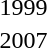<table>
<tr>
<td>1999</td>
<td></td>
<td></td>
<td><br></td>
</tr>
<tr>
<td>2007</td>
<td></td>
<td></td>
<td><br></td>
</tr>
</table>
